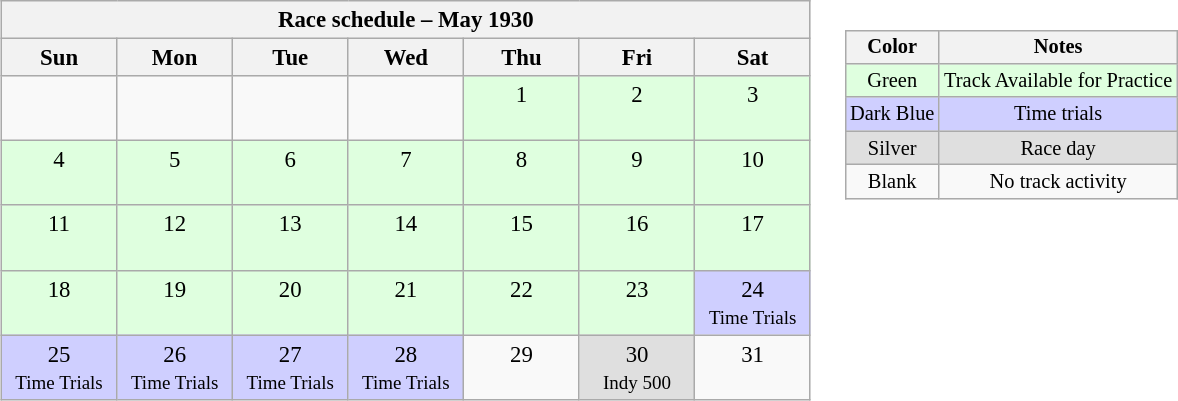<table>
<tr>
<td><br><table class="wikitable" style="text-align:center; font-size:95%">
<tr valign="top">
<th colspan=7>Race schedule – May 1930</th>
</tr>
<tr>
<th scope="col" width="70">Sun</th>
<th scope="col" width="70">Mon</th>
<th scope="col" width="70">Tue</th>
<th scope="col" width="70">Wed</th>
<th scope="col" width="70">Thu</th>
<th scope="col" width="70">Fri</th>
<th scope="col" width="70">Sat</th>
</tr>
<tr>
<td> </td>
<td> </td>
<td> </td>
<td> </td>
<td style="background:#DFFFDF;">1<br> </td>
<td style="background:#DFFFDF;">2<br> </td>
<td style="background:#DFFFDF;">3<br> </td>
</tr>
<tr>
<td style="background:#DFFFDF;">4<br> </td>
<td style="background:#DFFFDF;">5<br> </td>
<td style="background:#DFFFDF;">6<br> </td>
<td style="background:#DFFFDF;">7<br> </td>
<td style="background:#DFFFDF;">8<br> </td>
<td style="background:#DFFFDF;">9<br> </td>
<td style="background:#DFFFDF;">10<br> </td>
</tr>
<tr>
<td style="background:#DFFFDF;">11<br> </td>
<td style="background:#DFFFDF;">12<br> </td>
<td style="background:#DFFFDF;">13<br> </td>
<td style="background:#DFFFDF;">14<br> </td>
<td style="background:#DFFFDF;">15<br> </td>
<td style="background:#DFFFDF;">16<br> </td>
<td style="background:#DFFFDF;">17<br> </td>
</tr>
<tr>
<td style="background:#DFFFDF;">18<br> </td>
<td style="background:#DFFFDF;">19<br> </td>
<td style="background:#DFFFDF;">20<br> </td>
<td style="background:#DFFFDF;">21<br> </td>
<td style="background:#DFFFDF;">22<br> </td>
<td style="background:#DFFFDF;">23<br> </td>
<td style="background:#CFCFFF;">24<br><small>Time Trials</small></td>
</tr>
<tr>
<td style="background:#CFCFFF;">25<br><small>Time Trials</small></td>
<td style="background:#CFCFFF;">26<br><small>Time Trials</small></td>
<td style="background:#CFCFFF;">27<br><small>Time Trials</small></td>
<td style="background:#CFCFFF;">28<br><small>Time Trials</small></td>
<td>29<br> </td>
<td style="background:#DFDFDF;">30<br><small>Indy 500</small></td>
<td>31<br> </td>
</tr>
</table>
</td>
<td valign="top"><br><table>
<tr>
<td><br><table style="margin-right:0; font-size:85%; text-align:center;" class="wikitable">
<tr>
<th>Color</th>
<th>Notes</th>
</tr>
<tr style="background:#DFFFDF;">
<td>Green</td>
<td>Track Available for Practice</td>
</tr>
<tr style="background:#CFCFFF;">
<td>Dark Blue</td>
<td>Time trials</td>
</tr>
<tr style="background:#DFDFDF;">
<td>Silver</td>
<td>Race day</td>
</tr>
<tr>
<td>Blank</td>
<td>No track activity</td>
</tr>
</table>
</td>
</tr>
</table>
</td>
</tr>
</table>
